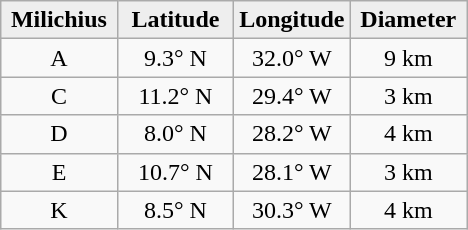<table class="wikitable">
<tr>
<th width="25%" style="background:#eeeeee;">Milichius</th>
<th width="25%" style="background:#eeeeee;">Latitude</th>
<th width="25%" style="background:#eeeeee;">Longitude</th>
<th width="25%" style="background:#eeeeee;">Diameter</th>
</tr>
<tr>
<td align="center">A</td>
<td align="center">9.3° N</td>
<td align="center">32.0° W</td>
<td align="center">9 km</td>
</tr>
<tr>
<td align="center">C</td>
<td align="center">11.2° N</td>
<td align="center">29.4° W</td>
<td align="center">3 km</td>
</tr>
<tr>
<td align="center">D</td>
<td align="center">8.0° N</td>
<td align="center">28.2° W</td>
<td align="center">4 km</td>
</tr>
<tr>
<td align="center">E</td>
<td align="center">10.7° N</td>
<td align="center">28.1° W</td>
<td align="center">3 km</td>
</tr>
<tr>
<td align="center">K</td>
<td align="center">8.5° N</td>
<td align="center">30.3° W</td>
<td align="center">4 km</td>
</tr>
</table>
